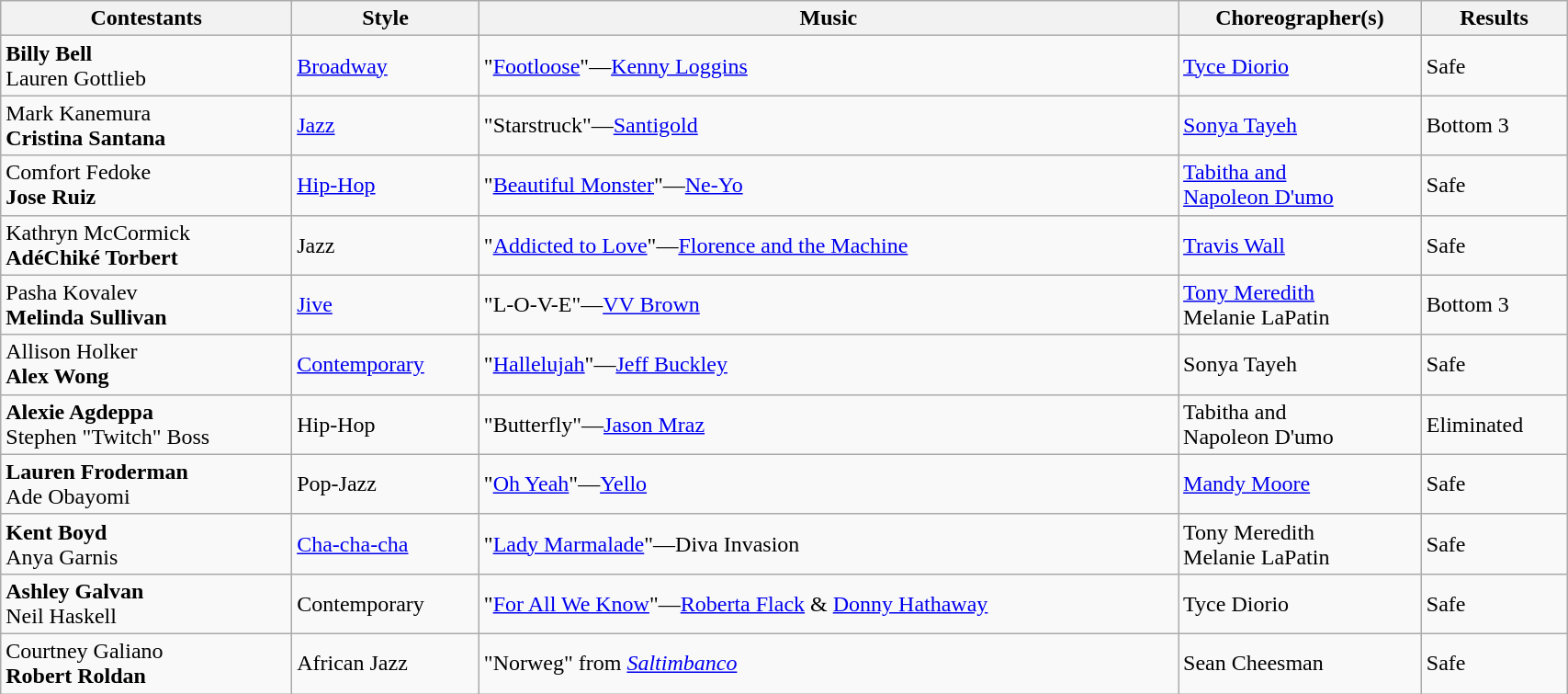<table class="wikitable" style="width:90%;">
<tr>
<th>Contestants</th>
<th>Style</th>
<th>Music</th>
<th>Choreographer(s)</th>
<th>Results</th>
</tr>
<tr>
<td><strong>Billy Bell</strong><br>Lauren Gottlieb</td>
<td><a href='#'>Broadway</a></td>
<td>"<a href='#'>Footloose</a>"—<a href='#'>Kenny Loggins</a></td>
<td><a href='#'>Tyce Diorio</a></td>
<td>Safe</td>
</tr>
<tr>
<td>Mark Kanemura<br><strong>Cristina Santana</strong></td>
<td><a href='#'>Jazz</a></td>
<td>"Starstruck"—<a href='#'>Santigold</a></td>
<td><a href='#'>Sonya Tayeh</a></td>
<td>Bottom 3</td>
</tr>
<tr>
<td>Comfort Fedoke<br><strong>Jose Ruiz</strong></td>
<td><a href='#'>Hip-Hop</a></td>
<td>"<a href='#'>Beautiful Monster</a>"—<a href='#'>Ne-Yo</a></td>
<td><a href='#'>Tabitha and<br>Napoleon D'umo</a></td>
<td>Safe</td>
</tr>
<tr>
<td>Kathryn McCormick<br><strong>AdéChiké Torbert</strong></td>
<td>Jazz</td>
<td>"<a href='#'>Addicted to Love</a>"—<a href='#'>Florence and the Machine</a></td>
<td><a href='#'>Travis Wall</a></td>
<td>Safe</td>
</tr>
<tr>
<td>Pasha Kovalev<br><strong>Melinda Sullivan</strong></td>
<td><a href='#'>Jive</a></td>
<td>"L-O-V-E"—<a href='#'>VV Brown</a></td>
<td><a href='#'>Tony Meredith</a><br>Melanie LaPatin</td>
<td>Bottom 3</td>
</tr>
<tr>
<td>Allison Holker<br><strong>Alex Wong</strong></td>
<td><a href='#'>Contemporary</a></td>
<td>"<a href='#'>Hallelujah</a>"—<a href='#'>Jeff Buckley</a></td>
<td>Sonya Tayeh</td>
<td>Safe</td>
</tr>
<tr>
<td><strong>Alexie Agdeppa</strong><br>Stephen "Twitch" Boss</td>
<td>Hip-Hop</td>
<td>"Butterfly"—<a href='#'>Jason Mraz</a></td>
<td>Tabitha and<br>Napoleon D'umo</td>
<td>Eliminated</td>
</tr>
<tr>
<td><strong>Lauren Froderman</strong><br>Ade Obayomi</td>
<td>Pop-Jazz</td>
<td>"<a href='#'>Oh Yeah</a>"—<a href='#'>Yello</a></td>
<td><a href='#'>Mandy Moore</a></td>
<td>Safe</td>
</tr>
<tr>
<td><strong>Kent Boyd</strong><br>Anya Garnis</td>
<td><a href='#'>Cha-cha-cha</a></td>
<td>"<a href='#'>Lady Marmalade</a>"—Diva Invasion</td>
<td>Tony Meredith<br>Melanie LaPatin</td>
<td>Safe</td>
</tr>
<tr>
<td><strong>Ashley Galvan</strong><br>Neil Haskell</td>
<td>Contemporary</td>
<td>"<a href='#'>For All We Know</a>"—<a href='#'>Roberta Flack</a> & <a href='#'>Donny Hathaway</a></td>
<td>Tyce Diorio</td>
<td>Safe</td>
</tr>
<tr>
<td>Courtney Galiano<br><strong>Robert Roldan</strong></td>
<td>African Jazz</td>
<td>"Norweg" from <em><a href='#'>Saltimbanco</a></em></td>
<td>Sean Cheesman</td>
<td>Safe</td>
</tr>
</table>
